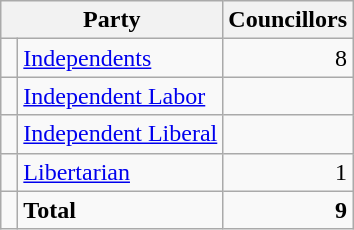<table class="wikitable">
<tr>
<th colspan="2">Party</th>
<th>Councillors</th>
</tr>
<tr>
<td> </td>
<td><a href='#'>Independents</a></td>
<td align=right>8</td>
</tr>
<tr>
<td> </td>
<td><a href='#'>Independent Labor</a></td>
<td align=right></td>
</tr>
<tr>
<td> </td>
<td><a href='#'>Independent Liberal</a></td>
<td align=right></td>
</tr>
<tr>
<td> </td>
<td><a href='#'>Libertarian</a></td>
<td align=right>1</td>
</tr>
<tr>
<td></td>
<td><strong>Total</strong></td>
<td align=right><strong>9</strong></td>
</tr>
</table>
